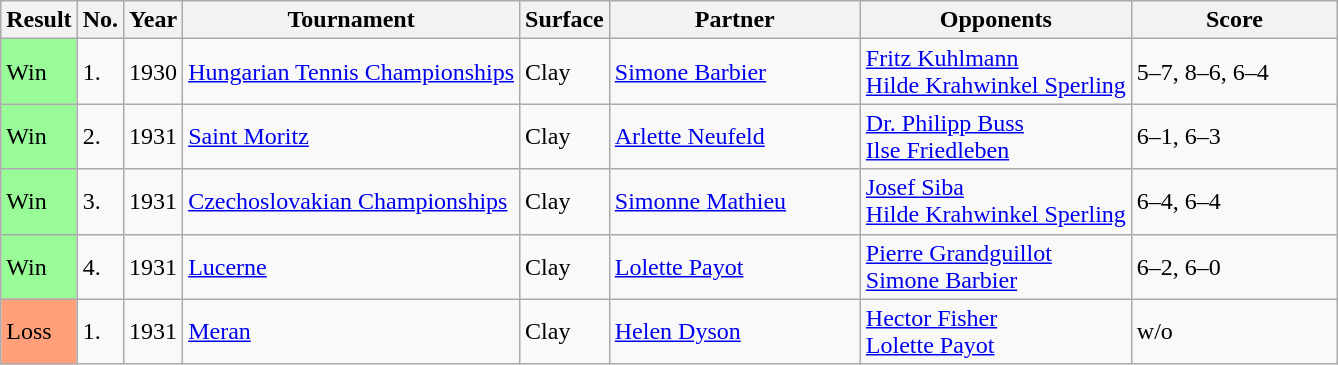<table class="sortable wikitable">
<tr>
<th style="width:40px">Result</th>
<th style="width:20px">No.</th>
<th style="width:30px">Year</th>
<th>Tournament</th>
<th>Surface</th>
<th style="width:160px">Partner</th>
<th>Opponents</th>
<th style="width:130px" class="unsortable">Score</th>
</tr>
<tr bgcolor=>
<td style="background:#98fb98;">Win</td>
<td>1.</td>
<td>1930</td>
<td><a href='#'>Hungarian Tennis Championships</a></td>
<td>Clay</td>
<td> <a href='#'>Simone Barbier</a></td>
<td> <a href='#'>Fritz Kuhlmann</a> <br>  <a href='#'>Hilde Krahwinkel Sperling</a></td>
<td>5–7, 8–6, 6–4</td>
</tr>
<tr bgcolor=>
<td style="background:#98fb98;">Win</td>
<td>2.</td>
<td>1931</td>
<td><a href='#'>Saint Moritz</a></td>
<td>Clay</td>
<td> <a href='#'>Arlette Neufeld</a></td>
<td> <a href='#'>Dr. Philipp Buss</a> <br>  <a href='#'>Ilse Friedleben</a></td>
<td>6–1, 6–3</td>
</tr>
<tr>
<td style="background:#98fb98;">Win</td>
<td>3.</td>
<td>1931</td>
<td><a href='#'>Czechoslovakian Championships</a></td>
<td>Clay</td>
<td> <a href='#'>Simonne Mathieu</a></td>
<td> <a href='#'>Josef Siba</a> <br>  <a href='#'>Hilde Krahwinkel Sperling</a></td>
<td>6–4, 6–4</td>
</tr>
<tr>
<td style="background:#98fb98;">Win</td>
<td>4.</td>
<td>1931</td>
<td><a href='#'>Lucerne</a></td>
<td>Clay</td>
<td> <a href='#'>Lolette Payot</a></td>
<td> <a href='#'>Pierre Grandguillot</a> <br>  <a href='#'>Simone Barbier</a></td>
<td>6–2, 6–0</td>
</tr>
<tr>
<td style="background:#ffa07a;">Loss</td>
<td>1.</td>
<td>1931</td>
<td><a href='#'>Meran</a></td>
<td>Clay</td>
<td> <a href='#'>Helen Dyson</a></td>
<td> <a href='#'>Hector Fisher</a> <br>  <a href='#'>Lolette Payot</a></td>
<td>w/o</td>
</tr>
</table>
